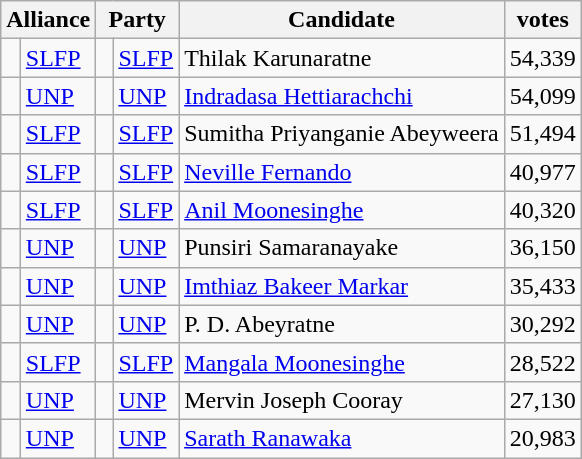<table class="wikitable sortable mw-collapsible">
<tr>
<th colspan="2">Alliance</th>
<th colspan="2">Party</th>
<th>Candidate</th>
<th>votes</th>
</tr>
<tr>
<td bgcolor=> </td>
<td align=left><a href='#'>SLFP</a></td>
<td bgcolor=> </td>
<td align=left><a href='#'>SLFP</a></td>
<td>Thilak Karunaratne</td>
<td>54,339</td>
</tr>
<tr>
<td bgcolor=> </td>
<td align=left><a href='#'>UNP</a></td>
<td bgcolor=> </td>
<td align=left><a href='#'>UNP</a></td>
<td><a href='#'>Indradasa Hettiarachchi</a></td>
<td>54,099</td>
</tr>
<tr>
<td bgcolor=> </td>
<td align=left><a href='#'>SLFP</a></td>
<td bgcolor=> </td>
<td align=left><a href='#'>SLFP</a></td>
<td>Sumitha Priyanganie Abeyweera</td>
<td>51,494</td>
</tr>
<tr>
<td bgcolor=> </td>
<td align=left><a href='#'>SLFP</a></td>
<td bgcolor=> </td>
<td align=left><a href='#'>SLFP</a></td>
<td><a href='#'>Neville Fernando</a></td>
<td>40,977</td>
</tr>
<tr>
<td bgcolor=> </td>
<td align=left><a href='#'>SLFP</a></td>
<td bgcolor=> </td>
<td align=left><a href='#'>SLFP</a></td>
<td><a href='#'>Anil Moonesinghe</a></td>
<td>40,320</td>
</tr>
<tr>
<td bgcolor=> </td>
<td align=left><a href='#'>UNP</a></td>
<td bgcolor=> </td>
<td align=left><a href='#'>UNP</a></td>
<td>Punsiri Samaranayake</td>
<td>36,150</td>
</tr>
<tr>
<td bgcolor=> </td>
<td align=left><a href='#'>UNP</a></td>
<td bgcolor=> </td>
<td align=left><a href='#'>UNP</a></td>
<td><a href='#'>Imthiaz Bakeer Markar</a></td>
<td>35,433</td>
</tr>
<tr>
<td bgcolor=> </td>
<td align=left><a href='#'>UNP</a></td>
<td bgcolor=> </td>
<td align=left><a href='#'>UNP</a></td>
<td>P. D. Abeyratne</td>
<td>30,292</td>
</tr>
<tr>
<td bgcolor=> </td>
<td align=left><a href='#'>SLFP</a></td>
<td bgcolor=> </td>
<td align=left><a href='#'>SLFP</a></td>
<td><a href='#'>Mangala Moonesinghe</a></td>
<td>28,522</td>
</tr>
<tr>
<td bgcolor=> </td>
<td align=left><a href='#'>UNP</a></td>
<td bgcolor=> </td>
<td align=left><a href='#'>UNP</a></td>
<td>Mervin Joseph Cooray</td>
<td>27,130</td>
</tr>
<tr>
<td bgcolor=> </td>
<td align=left><a href='#'>UNP</a></td>
<td bgcolor=> </td>
<td align=left><a href='#'>UNP</a></td>
<td><a href='#'>Sarath Ranawaka</a></td>
<td>20,983</td>
</tr>
</table>
